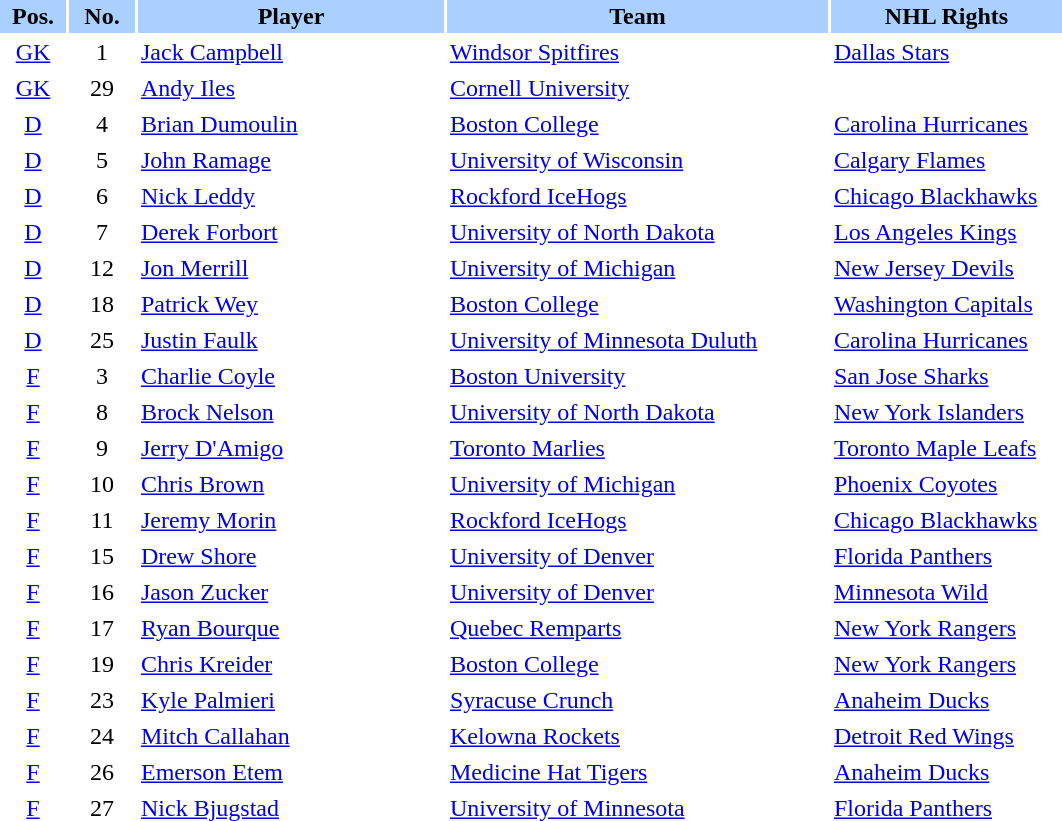<table border="0" cellspacing="2" cellpadding="2">
<tr bgcolor=AAD0FF>
<th width=40>Pos.</th>
<th width=40>No.</th>
<th width=200>Player</th>
<th width=250>Team</th>
<th width=150>NHL Rights</th>
</tr>
<tr>
<td style="text-align:center;"><a href='#'>GK</a></td>
<td style="text-align:center;">1</td>
<td><a href='#'>Jack Campbell</a></td>
<td> <a href='#'>Windsor Spitfires</a></td>
<td><a href='#'>Dallas Stars</a></td>
</tr>
<tr>
<td style="text-align:center;"><a href='#'>GK</a></td>
<td style="text-align:center;">29</td>
<td><a href='#'>Andy Iles</a></td>
<td> <a href='#'>Cornell University</a></td>
<td></td>
</tr>
<tr>
<td style="text-align:center;"><a href='#'>D</a></td>
<td style="text-align:center;">4</td>
<td><a href='#'>Brian Dumoulin</a></td>
<td> <a href='#'>Boston College</a></td>
<td><a href='#'>Carolina Hurricanes</a></td>
</tr>
<tr>
<td style="text-align:center;"><a href='#'>D</a></td>
<td style="text-align:center;">5</td>
<td><a href='#'>John Ramage</a></td>
<td> <a href='#'>University of Wisconsin</a></td>
<td><a href='#'>Calgary Flames</a></td>
</tr>
<tr>
<td style="text-align:center;"><a href='#'>D</a></td>
<td style="text-align:center;">6</td>
<td><a href='#'>Nick Leddy</a></td>
<td> <a href='#'>Rockford IceHogs</a></td>
<td><a href='#'>Chicago Blackhawks</a></td>
</tr>
<tr>
<td style="text-align:center;"><a href='#'>D</a></td>
<td style="text-align:center;">7</td>
<td><a href='#'>Derek Forbort</a></td>
<td> <a href='#'>University of North Dakota</a></td>
<td><a href='#'>Los Angeles Kings</a></td>
</tr>
<tr>
<td style="text-align:center;"><a href='#'>D</a></td>
<td style="text-align:center;">12</td>
<td><a href='#'>Jon Merrill</a></td>
<td> <a href='#'>University of Michigan</a></td>
<td><a href='#'>New Jersey Devils</a></td>
</tr>
<tr>
<td style="text-align:center;"><a href='#'>D</a></td>
<td style="text-align:center;">18</td>
<td><a href='#'>Patrick Wey</a></td>
<td> <a href='#'>Boston College</a></td>
<td><a href='#'>Washington Capitals</a></td>
</tr>
<tr>
<td style="text-align:center;"><a href='#'>D</a></td>
<td style="text-align:center;">25</td>
<td><a href='#'>Justin Faulk</a></td>
<td> <a href='#'>University of Minnesota Duluth</a></td>
<td><a href='#'>Carolina Hurricanes</a></td>
</tr>
<tr>
<td style="text-align:center;"><a href='#'>F</a></td>
<td style="text-align:center;">3</td>
<td><a href='#'>Charlie Coyle</a></td>
<td> <a href='#'>Boston University</a></td>
<td><a href='#'>San Jose Sharks</a></td>
</tr>
<tr>
<td style="text-align:center;"><a href='#'>F</a></td>
<td style="text-align:center;">8</td>
<td><a href='#'>Brock Nelson</a></td>
<td> <a href='#'>University of North Dakota</a></td>
<td><a href='#'>New York Islanders</a></td>
</tr>
<tr>
<td style="text-align:center;"><a href='#'>F</a></td>
<td style="text-align:center;">9</td>
<td><a href='#'>Jerry D'Amigo</a></td>
<td> <a href='#'>Toronto Marlies</a></td>
<td><a href='#'>Toronto Maple Leafs</a></td>
</tr>
<tr>
<td style="text-align:center;"><a href='#'>F</a></td>
<td style="text-align:center;">10</td>
<td><a href='#'>Chris Brown</a></td>
<td> <a href='#'>University of Michigan</a></td>
<td><a href='#'>Phoenix Coyotes</a></td>
</tr>
<tr>
<td style="text-align:center;"><a href='#'>F</a></td>
<td style="text-align:center;">11</td>
<td><a href='#'>Jeremy Morin</a></td>
<td> <a href='#'>Rockford IceHogs</a></td>
<td><a href='#'>Chicago Blackhawks</a></td>
</tr>
<tr>
<td style="text-align:center;"><a href='#'>F</a></td>
<td style="text-align:center;">15</td>
<td><a href='#'>Drew Shore</a></td>
<td> <a href='#'>University of Denver</a></td>
<td><a href='#'>Florida Panthers</a></td>
</tr>
<tr>
<td style="text-align:center;"><a href='#'>F</a></td>
<td style="text-align:center;">16</td>
<td><a href='#'>Jason Zucker</a></td>
<td> <a href='#'>University of Denver</a></td>
<td><a href='#'>Minnesota Wild</a></td>
</tr>
<tr>
<td style="text-align:center;"><a href='#'>F</a></td>
<td style="text-align:center;">17</td>
<td><a href='#'>Ryan Bourque</a></td>
<td> <a href='#'>Quebec Remparts</a></td>
<td><a href='#'>New York Rangers</a></td>
</tr>
<tr>
<td style="text-align:center;"><a href='#'>F</a></td>
<td style="text-align:center;">19</td>
<td><a href='#'>Chris Kreider</a></td>
<td> <a href='#'>Boston College</a></td>
<td><a href='#'>New York Rangers</a></td>
</tr>
<tr>
<td style="text-align:center;"><a href='#'>F</a></td>
<td style="text-align:center;">23</td>
<td><a href='#'>Kyle Palmieri</a></td>
<td> <a href='#'>Syracuse Crunch</a></td>
<td><a href='#'>Anaheim Ducks</a></td>
</tr>
<tr>
<td style="text-align:center;"><a href='#'>F</a></td>
<td style="text-align:center;">24</td>
<td><a href='#'>Mitch Callahan</a></td>
<td> <a href='#'>Kelowna Rockets</a></td>
<td><a href='#'>Detroit Red Wings</a></td>
</tr>
<tr>
<td style="text-align:center;"><a href='#'>F</a></td>
<td style="text-align:center;">26</td>
<td><a href='#'>Emerson Etem</a></td>
<td> <a href='#'>Medicine Hat Tigers</a></td>
<td><a href='#'>Anaheim Ducks</a></td>
</tr>
<tr>
<td style="text-align:center;"><a href='#'>F</a></td>
<td style="text-align:center;">27</td>
<td><a href='#'>Nick Bjugstad</a></td>
<td> <a href='#'>University of Minnesota</a></td>
<td><a href='#'>Florida Panthers</a></td>
</tr>
</table>
